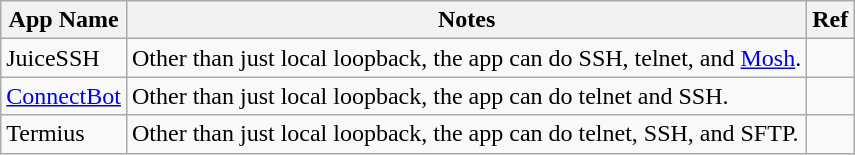<table class="wikitable">
<tr>
<th>App Name</th>
<th>Notes</th>
<th>Ref</th>
</tr>
<tr>
<td>JuiceSSH</td>
<td>Other than just local loopback, the app can do SSH, telnet, and <a href='#'>Mosh</a>.</td>
<td></td>
</tr>
<tr>
<td><a href='#'>ConnectBot</a></td>
<td>Other than just local loopback, the app can do telnet and SSH.</td>
<td></td>
</tr>
<tr>
<td>Termius</td>
<td>Other than just local loopback, the app can do telnet, SSH, and SFTP.</td>
<td></td>
</tr>
</table>
